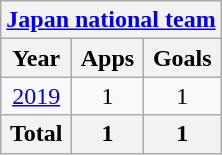<table class="wikitable" style="text-align:center">
<tr>
<th colspan="3"><a href='#'>Japan national team</a></th>
</tr>
<tr>
<th>Year</th>
<th>Apps</th>
<th>Goals</th>
</tr>
<tr>
<td><a href='#'>2019</a></td>
<td>1</td>
<td>1</td>
</tr>
<tr>
<th>Total</th>
<th>1</th>
<th>1</th>
</tr>
</table>
